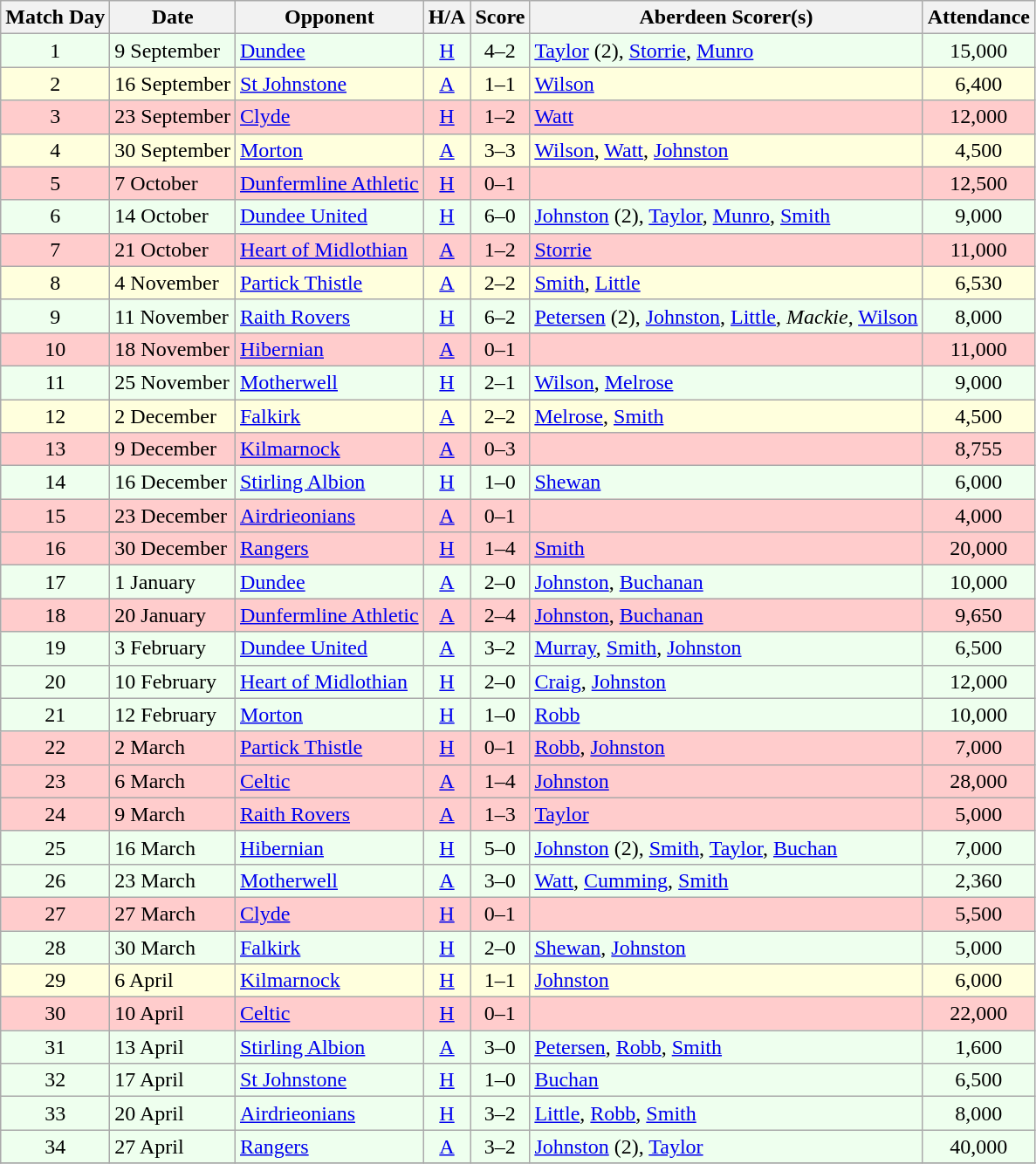<table class="wikitable" style="text-align:center">
<tr>
<th>Match Day</th>
<th>Date</th>
<th>Opponent</th>
<th>H/A</th>
<th>Score</th>
<th>Aberdeen Scorer(s)</th>
<th>Attendance</th>
</tr>
<tr bgcolor=#EEFFEE>
<td>1</td>
<td align=left>9 September</td>
<td align=left><a href='#'>Dundee</a></td>
<td><a href='#'>H</a></td>
<td>4–2</td>
<td align=left><a href='#'>Taylor</a> (2), <a href='#'>Storrie</a>, <a href='#'>Munro</a></td>
<td>15,000</td>
</tr>
<tr bgcolor=#FFFFDD>
<td>2</td>
<td align=left>16 September</td>
<td align=left><a href='#'>St Johnstone</a></td>
<td><a href='#'>A</a></td>
<td>1–1</td>
<td align=left><a href='#'>Wilson</a></td>
<td>6,400</td>
</tr>
<tr bgcolor=#FFCCCC>
<td>3</td>
<td align=left>23 September</td>
<td align=left><a href='#'>Clyde</a></td>
<td><a href='#'>H</a></td>
<td>1–2</td>
<td align=left><a href='#'>Watt</a></td>
<td>12,000</td>
</tr>
<tr bgcolor=#FFFFDD>
<td>4</td>
<td align=left>30 September</td>
<td align=left><a href='#'>Morton</a></td>
<td><a href='#'>A</a></td>
<td>3–3</td>
<td align=left><a href='#'>Wilson</a>, <a href='#'>Watt</a>, <a href='#'>Johnston</a></td>
<td>4,500</td>
</tr>
<tr bgcolor=#FFCCCC>
<td>5</td>
<td align=left>7 October</td>
<td align=left><a href='#'>Dunfermline Athletic</a></td>
<td><a href='#'>H</a></td>
<td>0–1</td>
<td align=left></td>
<td>12,500</td>
</tr>
<tr bgcolor=#EEFFEE>
<td>6</td>
<td align=left>14 October</td>
<td align=left><a href='#'>Dundee United</a></td>
<td><a href='#'>H</a></td>
<td>6–0</td>
<td align=left><a href='#'>Johnston</a> (2), <a href='#'>Taylor</a>, <a href='#'>Munro</a>, <a href='#'>Smith</a></td>
<td>9,000</td>
</tr>
<tr bgcolor=#FFCCCC>
<td>7</td>
<td align=left>21 October</td>
<td align=left><a href='#'>Heart of Midlothian</a></td>
<td><a href='#'>A</a></td>
<td>1–2</td>
<td align=left><a href='#'>Storrie</a></td>
<td>11,000</td>
</tr>
<tr bgcolor=#FFFFDD>
<td>8</td>
<td align=left>4 November</td>
<td align=left><a href='#'>Partick Thistle</a></td>
<td><a href='#'>A</a></td>
<td>2–2</td>
<td align=left><a href='#'>Smith</a>, <a href='#'>Little</a></td>
<td>6,530</td>
</tr>
<tr bgcolor=#EEFFEE>
<td>9</td>
<td align=left>11 November</td>
<td align=left><a href='#'>Raith Rovers</a></td>
<td><a href='#'>H</a></td>
<td>6–2</td>
<td align=left><a href='#'>Petersen</a> (2), <a href='#'>Johnston</a>, <a href='#'>Little</a>, <em>Mackie</em>, <a href='#'>Wilson</a></td>
<td>8,000</td>
</tr>
<tr bgcolor=#FFCCCC>
<td>10</td>
<td align=left>18 November</td>
<td align=left><a href='#'>Hibernian</a></td>
<td><a href='#'>A</a></td>
<td>0–1</td>
<td align=left></td>
<td>11,000</td>
</tr>
<tr bgcolor=#EEFFEE>
<td>11</td>
<td align=left>25 November</td>
<td align=left><a href='#'>Motherwell</a></td>
<td><a href='#'>H</a></td>
<td>2–1</td>
<td align=left><a href='#'>Wilson</a>, <a href='#'>Melrose</a></td>
<td>9,000</td>
</tr>
<tr bgcolor=#FFFFDD>
<td>12</td>
<td align=left>2 December</td>
<td align=left><a href='#'>Falkirk</a></td>
<td><a href='#'>A</a></td>
<td>2–2</td>
<td align=left><a href='#'>Melrose</a>, <a href='#'>Smith</a></td>
<td>4,500</td>
</tr>
<tr bgcolor=#FFCCCC>
<td>13</td>
<td align=left>9 December</td>
<td align=left><a href='#'>Kilmarnock</a></td>
<td><a href='#'>A</a></td>
<td>0–3</td>
<td align=left></td>
<td>8,755</td>
</tr>
<tr bgcolor=#EEFFEE>
<td>14</td>
<td align=left>16 December</td>
<td align=left><a href='#'>Stirling Albion</a></td>
<td><a href='#'>H</a></td>
<td>1–0</td>
<td align=left><a href='#'>Shewan</a></td>
<td>6,000</td>
</tr>
<tr bgcolor=#FFCCCC>
<td>15</td>
<td align=left>23 December</td>
<td align=left><a href='#'>Airdrieonians</a></td>
<td><a href='#'>A</a></td>
<td>0–1</td>
<td align=left></td>
<td>4,000</td>
</tr>
<tr bgcolor=#FFCCCC>
<td>16</td>
<td align=left>30 December</td>
<td align=left><a href='#'>Rangers</a></td>
<td><a href='#'>H</a></td>
<td>1–4</td>
<td align=left><a href='#'>Smith</a></td>
<td>20,000</td>
</tr>
<tr bgcolor=#EEFFEE>
<td>17</td>
<td align=left>1 January</td>
<td align=left><a href='#'>Dundee</a></td>
<td><a href='#'>A</a></td>
<td>2–0</td>
<td align=left><a href='#'>Johnston</a>, <a href='#'>Buchanan</a></td>
<td>10,000</td>
</tr>
<tr bgcolor=#FFCCCC>
<td>18</td>
<td align=left>20 January</td>
<td align=left><a href='#'>Dunfermline Athletic</a></td>
<td><a href='#'>A</a></td>
<td>2–4</td>
<td align=left><a href='#'>Johnston</a>, <a href='#'>Buchanan</a></td>
<td>9,650</td>
</tr>
<tr bgcolor=#EEFFEE>
<td>19</td>
<td align=left>3 February</td>
<td align=left><a href='#'>Dundee United</a></td>
<td><a href='#'>A</a></td>
<td>3–2</td>
<td align=left><a href='#'>Murray</a>, <a href='#'>Smith</a>, <a href='#'>Johnston</a></td>
<td>6,500</td>
</tr>
<tr bgcolor=#EEFFEE>
<td>20</td>
<td align=left>10 February</td>
<td align=left><a href='#'>Heart of Midlothian</a></td>
<td><a href='#'>H</a></td>
<td>2–0</td>
<td align=left><a href='#'>Craig</a>, <a href='#'>Johnston</a></td>
<td>12,000</td>
</tr>
<tr bgcolor=#EEFFEE>
<td>21</td>
<td align=left>12 February</td>
<td align=left><a href='#'>Morton</a></td>
<td><a href='#'>H</a></td>
<td>1–0</td>
<td align=left><a href='#'>Robb</a></td>
<td>10,000</td>
</tr>
<tr bgcolor=#FFCCCC>
<td>22</td>
<td align=left>2 March</td>
<td align=left><a href='#'>Partick Thistle</a></td>
<td><a href='#'>H</a></td>
<td>0–1</td>
<td align=left><a href='#'>Robb</a>, <a href='#'>Johnston</a></td>
<td>7,000</td>
</tr>
<tr bgcolor=#FFCCCC>
<td>23</td>
<td align=left>6 March</td>
<td align=left><a href='#'>Celtic</a></td>
<td><a href='#'>A</a></td>
<td>1–4</td>
<td align=left><a href='#'>Johnston</a></td>
<td>28,000</td>
</tr>
<tr bgcolor=#FFCCCC>
<td>24</td>
<td align=left>9 March</td>
<td align=left><a href='#'>Raith Rovers</a></td>
<td><a href='#'>A</a></td>
<td>1–3</td>
<td align=left><a href='#'>Taylor</a></td>
<td>5,000</td>
</tr>
<tr bgcolor=#EEFFEE>
<td>25</td>
<td align=left>16 March</td>
<td align=left><a href='#'>Hibernian</a></td>
<td><a href='#'>H</a></td>
<td>5–0</td>
<td align=left><a href='#'>Johnston</a> (2), <a href='#'>Smith</a>, <a href='#'>Taylor</a>, <a href='#'>Buchan</a></td>
<td>7,000</td>
</tr>
<tr bgcolor=#EEFFEE>
<td>26</td>
<td align=left>23 March</td>
<td align=left><a href='#'>Motherwell</a></td>
<td><a href='#'>A</a></td>
<td>3–0</td>
<td align=left><a href='#'>Watt</a>, <a href='#'>Cumming</a>, <a href='#'>Smith</a></td>
<td>2,360</td>
</tr>
<tr bgcolor=#FFCCCC>
<td>27</td>
<td align=left>27 March</td>
<td align=left><a href='#'>Clyde</a></td>
<td><a href='#'>H</a></td>
<td>0–1</td>
<td align=left></td>
<td>5,500</td>
</tr>
<tr bgcolor=#EEFFEE>
<td>28</td>
<td align=left>30 March</td>
<td align=left><a href='#'>Falkirk</a></td>
<td><a href='#'>H</a></td>
<td>2–0</td>
<td align=left><a href='#'>Shewan</a>, <a href='#'>Johnston</a></td>
<td>5,000</td>
</tr>
<tr bgcolor=#FFFFDD>
<td>29</td>
<td align=left>6 April</td>
<td align=left><a href='#'>Kilmarnock</a></td>
<td><a href='#'>H</a></td>
<td>1–1</td>
<td align=left><a href='#'>Johnston</a></td>
<td>6,000</td>
</tr>
<tr bgcolor=#FFCCCC>
<td>30</td>
<td align=left>10 April</td>
<td align=left><a href='#'>Celtic</a></td>
<td><a href='#'>H</a></td>
<td>0–1</td>
<td align=left></td>
<td>22,000</td>
</tr>
<tr bgcolor=#EEFFEE>
<td>31</td>
<td align=left>13 April</td>
<td align=left><a href='#'>Stirling Albion</a></td>
<td><a href='#'>A</a></td>
<td>3–0</td>
<td align=left><a href='#'>Petersen</a>, <a href='#'>Robb</a>, <a href='#'>Smith</a></td>
<td>1,600</td>
</tr>
<tr bgcolor=#EEFFEE>
<td>32</td>
<td align=left>17 April</td>
<td align=left><a href='#'>St Johnstone</a></td>
<td><a href='#'>H</a></td>
<td>1–0</td>
<td align=left><a href='#'>Buchan</a></td>
<td>6,500</td>
</tr>
<tr bgcolor=#EEFFEE>
<td>33</td>
<td align=left>20 April</td>
<td align=left><a href='#'>Airdrieonians</a></td>
<td><a href='#'>H</a></td>
<td>3–2</td>
<td align=left><a href='#'>Little</a>, <a href='#'>Robb</a>, <a href='#'>Smith</a></td>
<td>8,000</td>
</tr>
<tr bgcolor=#EEFFEE>
<td>34</td>
<td align=left>27 April</td>
<td align=left><a href='#'>Rangers</a></td>
<td><a href='#'>A</a></td>
<td>3–2</td>
<td align=left><a href='#'>Johnston</a> (2), <a href='#'>Taylor</a></td>
<td>40,000</td>
</tr>
<tr>
</tr>
</table>
